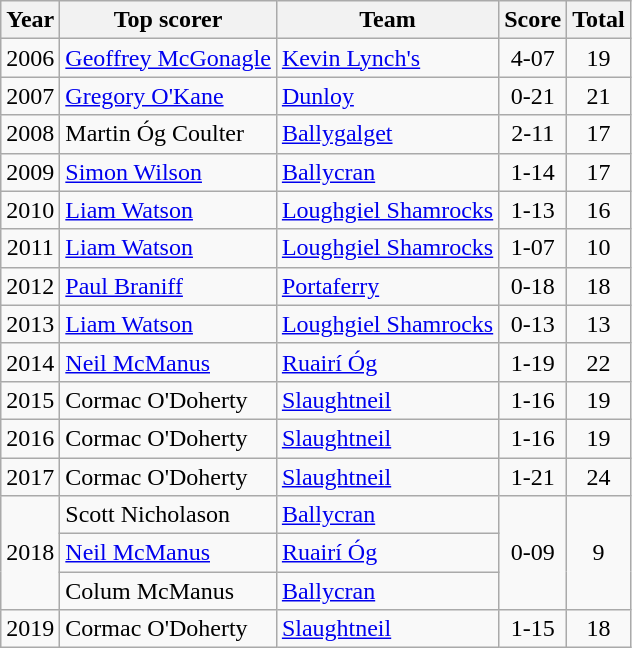<table class="wikitable" style="text-align:center;">
<tr>
<th>Year</th>
<th>Top scorer</th>
<th>Team</th>
<th>Score</th>
<th>Total</th>
</tr>
<tr>
<td>2006</td>
<td style="text-align:left;"><a href='#'>Geoffrey McGonagle</a></td>
<td style="text-align:left;"><a href='#'>Kevin Lynch's</a></td>
<td>4-07</td>
<td>19</td>
</tr>
<tr>
<td>2007</td>
<td style="text-align:left;"><a href='#'>Gregory O'Kane</a></td>
<td style="text-align:left;"><a href='#'>Dunloy</a></td>
<td>0-21</td>
<td>21</td>
</tr>
<tr>
<td>2008</td>
<td style="text-align:left;">Martin Óg Coulter</td>
<td style="text-align:left;"><a href='#'>Ballygalget</a></td>
<td>2-11</td>
<td>17</td>
</tr>
<tr>
<td>2009</td>
<td style="text-align:left;"><a href='#'>Simon Wilson</a></td>
<td style="text-align:left;"><a href='#'>Ballycran</a></td>
<td>1-14</td>
<td>17</td>
</tr>
<tr>
<td>2010</td>
<td style="text-align:left;"><a href='#'>Liam Watson</a></td>
<td style="text-align:left;"><a href='#'>Loughgiel Shamrocks</a></td>
<td>1-13</td>
<td>16</td>
</tr>
<tr>
<td>2011</td>
<td style="text-align:left;"><a href='#'>Liam Watson</a></td>
<td style="text-align:left;"><a href='#'>Loughgiel Shamrocks</a></td>
<td>1-07</td>
<td>10</td>
</tr>
<tr>
<td>2012</td>
<td style="text-align:left;"><a href='#'>Paul Braniff</a></td>
<td style="text-align:left;"><a href='#'>Portaferry</a></td>
<td>0-18</td>
<td>18</td>
</tr>
<tr>
<td>2013</td>
<td style="text-align:left;"><a href='#'>Liam Watson</a></td>
<td style="text-align:left;"><a href='#'>Loughgiel Shamrocks</a></td>
<td>0-13</td>
<td>13</td>
</tr>
<tr>
<td>2014</td>
<td style="text-align:left;"><a href='#'>Neil McManus</a></td>
<td style="text-align:left;"><a href='#'>Ruairí Óg</a></td>
<td>1-19</td>
<td>22</td>
</tr>
<tr>
<td>2015</td>
<td style="text-align:left;">Cormac O'Doherty</td>
<td style="text-align:left;"><a href='#'>Slaughtneil</a></td>
<td>1-16</td>
<td>19</td>
</tr>
<tr>
<td>2016</td>
<td style="text-align:left;">Cormac O'Doherty</td>
<td style="text-align:left;"><a href='#'>Slaughtneil</a></td>
<td>1-16</td>
<td>19</td>
</tr>
<tr>
<td>2017</td>
<td style="text-align:left;">Cormac O'Doherty</td>
<td style="text-align:left;"><a href='#'>Slaughtneil</a></td>
<td>1-21</td>
<td>24</td>
</tr>
<tr>
<td rowspan=3>2018</td>
<td style="text-align:left;">Scott Nicholason</td>
<td style="text-align:left;"><a href='#'>Ballycran</a></td>
<td rowspan=3>0-09</td>
<td rowspan=3>9</td>
</tr>
<tr>
<td style="text-align:left;"><a href='#'>Neil McManus</a></td>
<td style="text-align:left;"><a href='#'>Ruairí Óg</a></td>
</tr>
<tr>
<td style="text-align:left;">Colum McManus</td>
<td style="text-align:left;"><a href='#'>Ballycran</a></td>
</tr>
<tr>
<td>2019</td>
<td style="text-align:left;">Cormac O'Doherty</td>
<td style="text-align:left;"><a href='#'>Slaughtneil</a></td>
<td>1-15</td>
<td>18</td>
</tr>
</table>
